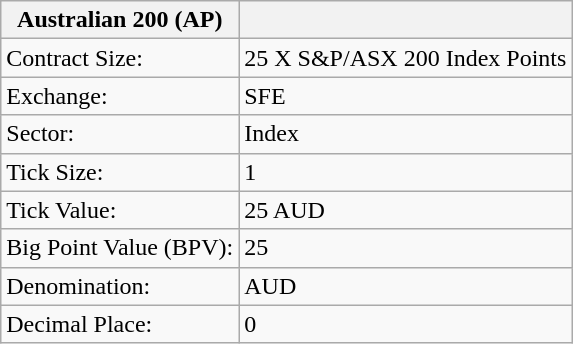<table class="wikitable">
<tr>
<th>Australian 200 (AP)</th>
<th></th>
</tr>
<tr>
<td>Contract Size:</td>
<td>25 X S&P/ASX 200 Index Points</td>
</tr>
<tr>
<td>Exchange:</td>
<td>SFE</td>
</tr>
<tr>
<td>Sector:</td>
<td>Index</td>
</tr>
<tr>
<td>Tick Size:</td>
<td>1</td>
</tr>
<tr>
<td>Tick Value:</td>
<td>25 AUD</td>
</tr>
<tr>
<td>Big Point Value (BPV):</td>
<td>25</td>
</tr>
<tr>
<td>Denomination:</td>
<td>AUD</td>
</tr>
<tr>
<td>Decimal Place:</td>
<td>0</td>
</tr>
</table>
